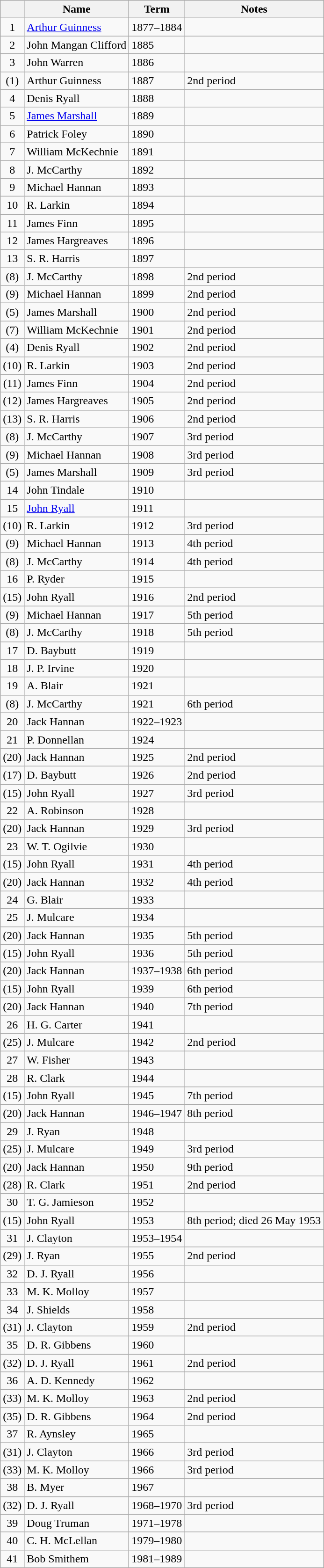<table class="wikitable">
<tr>
<th></th>
<th>Name</th>
<th>Term</th>
<th>Notes</th>
</tr>
<tr>
<td align=center>1</td>
<td><a href='#'>Arthur Guinness</a></td>
<td>1877–1884</td>
<td></td>
</tr>
<tr>
<td align=center>2</td>
<td>John Mangan Clifford</td>
<td>1885</td>
<td></td>
</tr>
<tr>
<td align=center>3</td>
<td>John Warren</td>
<td>1886</td>
<td></td>
</tr>
<tr>
<td align=center>(1)</td>
<td>Arthur Guinness</td>
<td>1887</td>
<td>2nd period</td>
</tr>
<tr>
<td align=center>4</td>
<td>Denis Ryall</td>
<td>1888</td>
<td></td>
</tr>
<tr>
<td align=center>5</td>
<td><a href='#'>James Marshall</a></td>
<td>1889</td>
<td></td>
</tr>
<tr>
<td align=center>6</td>
<td>Patrick Foley</td>
<td>1890</td>
<td></td>
</tr>
<tr>
<td align=center>7</td>
<td>William McKechnie</td>
<td>1891</td>
<td></td>
</tr>
<tr>
<td align=center>8</td>
<td>J. McCarthy</td>
<td>1892</td>
<td></td>
</tr>
<tr>
<td align=center>9</td>
<td>Michael Hannan</td>
<td>1893</td>
<td></td>
</tr>
<tr>
<td align=center>10</td>
<td>R. Larkin</td>
<td>1894</td>
<td></td>
</tr>
<tr>
<td align=center>11</td>
<td>James Finn</td>
<td>1895</td>
<td></td>
</tr>
<tr>
<td align=center>12</td>
<td>James Hargreaves</td>
<td>1896</td>
<td></td>
</tr>
<tr>
<td align=center>13</td>
<td>S. R. Harris</td>
<td>1897</td>
<td></td>
</tr>
<tr>
<td align=center>(8)</td>
<td>J. McCarthy</td>
<td>1898</td>
<td>2nd period</td>
</tr>
<tr>
<td align=center>(9)</td>
<td>Michael Hannan</td>
<td>1899</td>
<td>2nd period</td>
</tr>
<tr>
<td align=center>(5)</td>
<td>James Marshall</td>
<td>1900</td>
<td>2nd period</td>
</tr>
<tr>
<td align=center>(7)</td>
<td>William McKechnie</td>
<td>1901</td>
<td>2nd period</td>
</tr>
<tr>
<td align=center>(4)</td>
<td>Denis Ryall</td>
<td>1902</td>
<td>2nd period</td>
</tr>
<tr>
<td align=center>(10)</td>
<td>R. Larkin</td>
<td>1903</td>
<td>2nd period</td>
</tr>
<tr>
<td align=center>(11)</td>
<td>James Finn</td>
<td>1904</td>
<td>2nd period</td>
</tr>
<tr>
<td align=center>(12)</td>
<td>James Hargreaves</td>
<td>1905</td>
<td>2nd period</td>
</tr>
<tr>
<td align=center>(13)</td>
<td>S. R. Harris</td>
<td>1906</td>
<td>2nd period</td>
</tr>
<tr>
<td align=center>(8)</td>
<td>J. McCarthy</td>
<td>1907</td>
<td>3rd period</td>
</tr>
<tr>
<td align=center>(9)</td>
<td>Michael Hannan</td>
<td>1908</td>
<td>3rd period</td>
</tr>
<tr>
<td align=center>(5)</td>
<td>James Marshall</td>
<td>1909</td>
<td>3rd period</td>
</tr>
<tr>
<td align=center>14</td>
<td>John Tindale</td>
<td>1910</td>
<td></td>
</tr>
<tr>
<td align=center>15</td>
<td><a href='#'>John Ryall</a></td>
<td>1911</td>
<td></td>
</tr>
<tr>
<td align=center>(10)</td>
<td>R. Larkin</td>
<td>1912</td>
<td>3rd period</td>
</tr>
<tr>
<td align=center>(9)</td>
<td>Michael Hannan</td>
<td>1913</td>
<td>4th period</td>
</tr>
<tr>
<td align=center>(8)</td>
<td>J. McCarthy</td>
<td>1914</td>
<td>4th period</td>
</tr>
<tr>
<td align=center>16</td>
<td>P. Ryder</td>
<td>1915</td>
<td></td>
</tr>
<tr>
<td align=center>(15)</td>
<td>John Ryall</td>
<td>1916</td>
<td>2nd period</td>
</tr>
<tr>
<td align=center>(9)</td>
<td>Michael Hannan</td>
<td>1917</td>
<td>5th period</td>
</tr>
<tr>
<td align=center>(8)</td>
<td>J. McCarthy</td>
<td>1918</td>
<td>5th period</td>
</tr>
<tr>
<td align=center>17</td>
<td>D. Baybutt</td>
<td>1919</td>
<td></td>
</tr>
<tr>
<td align=center>18</td>
<td>J. P. Irvine</td>
<td>1920</td>
<td></td>
</tr>
<tr>
<td align=center>19</td>
<td>A. Blair</td>
<td>1921</td>
<td></td>
</tr>
<tr>
<td align=center>(8)</td>
<td>J. McCarthy</td>
<td>1921</td>
<td>6th period</td>
</tr>
<tr>
<td align=center>20</td>
<td>Jack Hannan</td>
<td>1922–1923</td>
<td></td>
</tr>
<tr>
<td align=center>21</td>
<td>P. Donnellan</td>
<td>1924</td>
<td></td>
</tr>
<tr>
<td align=center>(20)</td>
<td>Jack Hannan</td>
<td>1925</td>
<td>2nd period</td>
</tr>
<tr>
<td align=center>(17)</td>
<td>D. Baybutt</td>
<td>1926</td>
<td>2nd period</td>
</tr>
<tr>
<td align=center>(15)</td>
<td>John Ryall</td>
<td>1927</td>
<td>3rd period</td>
</tr>
<tr>
<td align=center>22</td>
<td>A. Robinson</td>
<td>1928</td>
<td></td>
</tr>
<tr>
<td align=center>(20)</td>
<td>Jack Hannan</td>
<td>1929</td>
<td>3rd period</td>
</tr>
<tr>
<td align=center>23</td>
<td>W. T. Ogilvie</td>
<td>1930</td>
<td></td>
</tr>
<tr>
<td align=center>(15)</td>
<td>John Ryall</td>
<td>1931</td>
<td>4th period</td>
</tr>
<tr>
<td align=center>(20)</td>
<td>Jack Hannan</td>
<td>1932</td>
<td>4th period</td>
</tr>
<tr>
<td align=center>24</td>
<td>G. Blair</td>
<td>1933</td>
<td></td>
</tr>
<tr>
<td align=center>25</td>
<td>J. Mulcare</td>
<td>1934</td>
<td></td>
</tr>
<tr>
<td align=center>(20)</td>
<td>Jack Hannan</td>
<td>1935</td>
<td>5th period</td>
</tr>
<tr>
<td align=center>(15)</td>
<td>John Ryall</td>
<td>1936</td>
<td>5th period</td>
</tr>
<tr>
<td align=center>(20)</td>
<td>Jack Hannan</td>
<td>1937–1938</td>
<td>6th period</td>
</tr>
<tr>
<td align=center>(15)</td>
<td>John Ryall</td>
<td>1939</td>
<td>6th period</td>
</tr>
<tr>
<td align=center>(20)</td>
<td>Jack Hannan</td>
<td>1940</td>
<td>7th period</td>
</tr>
<tr>
<td align=center>26</td>
<td>H. G. Carter</td>
<td>1941</td>
<td></td>
</tr>
<tr>
<td align=center>(25)</td>
<td>J. Mulcare</td>
<td>1942</td>
<td>2nd period</td>
</tr>
<tr>
<td align=center>27</td>
<td>W. Fisher</td>
<td>1943</td>
<td></td>
</tr>
<tr>
<td align=center>28</td>
<td>R. Clark</td>
<td>1944</td>
<td></td>
</tr>
<tr>
<td align=center>(15)</td>
<td>John Ryall</td>
<td>1945</td>
<td>7th period</td>
</tr>
<tr>
<td align=center>(20)</td>
<td>Jack Hannan</td>
<td>1946–1947</td>
<td>8th period</td>
</tr>
<tr>
<td align=center>29</td>
<td>J. Ryan</td>
<td>1948</td>
<td></td>
</tr>
<tr>
<td align=center>(25)</td>
<td>J. Mulcare</td>
<td>1949</td>
<td>3rd period</td>
</tr>
<tr>
<td align=center>(20)</td>
<td>Jack Hannan</td>
<td>1950</td>
<td>9th period</td>
</tr>
<tr>
<td align=center>(28)</td>
<td>R. Clark</td>
<td>1951</td>
<td>2nd period</td>
</tr>
<tr>
<td align=center>30</td>
<td>T. G. Jamieson</td>
<td>1952</td>
<td></td>
</tr>
<tr>
<td align=center>(15)</td>
<td>John Ryall</td>
<td>1953</td>
<td>8th period; died 26 May 1953</td>
</tr>
<tr>
<td align=center>31</td>
<td>J. Clayton</td>
<td>1953–1954</td>
<td></td>
</tr>
<tr>
<td align=center>(29)</td>
<td>J. Ryan</td>
<td>1955</td>
<td>2nd period</td>
</tr>
<tr>
<td align=center>32</td>
<td>D. J. Ryall</td>
<td>1956</td>
<td></td>
</tr>
<tr>
<td align=center>33</td>
<td>M. K. Molloy</td>
<td>1957</td>
<td></td>
</tr>
<tr>
<td align=center>34</td>
<td>J. Shields</td>
<td>1958</td>
<td></td>
</tr>
<tr>
<td align=center>(31)</td>
<td>J. Clayton</td>
<td>1959</td>
<td>2nd period</td>
</tr>
<tr>
<td align=center>35</td>
<td>D. R. Gibbens</td>
<td>1960</td>
<td></td>
</tr>
<tr>
<td align=center>(32)</td>
<td>D. J. Ryall</td>
<td>1961</td>
<td>2nd period</td>
</tr>
<tr>
<td align=center>36</td>
<td>A. D. Kennedy</td>
<td>1962</td>
<td></td>
</tr>
<tr>
<td align=center>(33)</td>
<td>M. K. Molloy</td>
<td>1963</td>
<td>2nd period</td>
</tr>
<tr>
<td align=center>(35)</td>
<td>D. R. Gibbens</td>
<td>1964</td>
<td>2nd period</td>
</tr>
<tr>
<td align=center>37</td>
<td>R. Aynsley</td>
<td>1965</td>
<td></td>
</tr>
<tr>
<td align=center>(31)</td>
<td>J. Clayton</td>
<td>1966</td>
<td>3rd period</td>
</tr>
<tr>
<td align=center>(33)</td>
<td>M. K. Molloy</td>
<td>1966</td>
<td>3rd period</td>
</tr>
<tr>
<td align=center>38</td>
<td>B. Myer</td>
<td>1967</td>
<td></td>
</tr>
<tr>
<td align=center>(32)</td>
<td>D. J. Ryall</td>
<td>1968–1970</td>
<td>3rd period</td>
</tr>
<tr>
<td align=center>39</td>
<td>Doug Truman</td>
<td>1971–1978</td>
<td></td>
</tr>
<tr>
<td align=center>40</td>
<td>C. H. McLellan</td>
<td>1979–1980</td>
<td></td>
</tr>
<tr>
<td align=center>41</td>
<td>Bob Smithem</td>
<td>1981–1989</td>
<td></td>
</tr>
</table>
